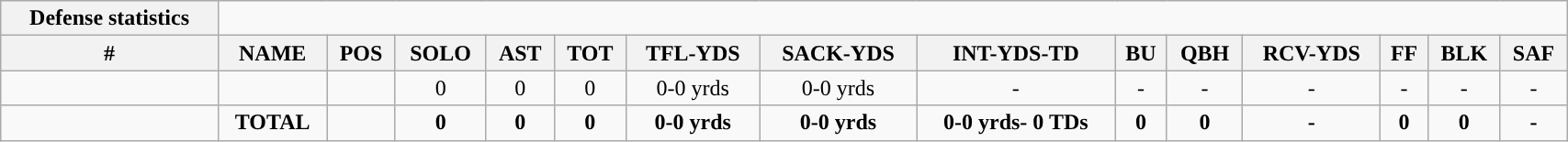<table class="wikitable collapsible collapsed" style="width:90%; text-align:center;">
<tr>
<th style="text-align:center; ">Defense statistics</th>
</tr>
<tr>
<th>#</th>
<th>NAME</th>
<th>POS</th>
<th>SOLO</th>
<th>AST</th>
<th>TOT</th>
<th>TFL-YDS</th>
<th>SACK-YDS</th>
<th>INT-YDS-TD</th>
<th>BU</th>
<th>QBH</th>
<th>RCV-YDS</th>
<th>FF</th>
<th>BLK</th>
<th>SAF</th>
</tr>
<tr>
<td></td>
<td></td>
<td></td>
<td>0</td>
<td>0</td>
<td>0</td>
<td>0-0 yrds</td>
<td>0-0 yrds</td>
<td>-</td>
<td>-</td>
<td>-</td>
<td>-</td>
<td>-</td>
<td>-</td>
<td>-</td>
</tr>
<tr>
<td></td>
<td><strong>TOTAL</strong></td>
<td></td>
<td><strong>0</strong></td>
<td><strong>0</strong></td>
<td><strong>0</strong></td>
<td><strong>0-0 yrds</strong></td>
<td><strong>0-0 yrds</strong></td>
<td><strong>0-0 yrds- 0 TDs</strong></td>
<td><strong>0</strong></td>
<td><strong>0</strong></td>
<td><strong>-</strong></td>
<td><strong>0</strong></td>
<td><strong>0</strong></td>
<td><strong>-</strong></td>
</tr>
</table>
